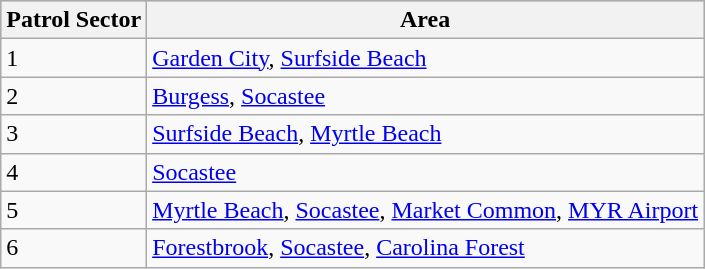<table class=wikitable>
<tr style="background:#ccc;">
<th><strong> Patrol Sector</strong></th>
<th><strong>Area</strong></th>
</tr>
<tr>
<td>1</td>
<td><a href='#'>Garden City</a>, <a href='#'>Surfside Beach</a></td>
</tr>
<tr>
<td>2</td>
<td><a href='#'>Burgess</a>, <a href='#'>Socastee</a></td>
</tr>
<tr>
<td>3</td>
<td><a href='#'>Surfside Beach</a>, <a href='#'>Myrtle Beach</a></td>
</tr>
<tr>
<td>4</td>
<td><a href='#'>Socastee</a></td>
</tr>
<tr>
<td>5</td>
<td><a href='#'>Myrtle Beach</a>, <a href='#'>Socastee</a>, <a href='#'>Market Common</a>, <a href='#'>MYR Airport</a></td>
</tr>
<tr>
<td>6</td>
<td><a href='#'>Forestbrook</a>, <a href='#'>Socastee</a>, <a href='#'>Carolina Forest</a></td>
</tr>
</table>
